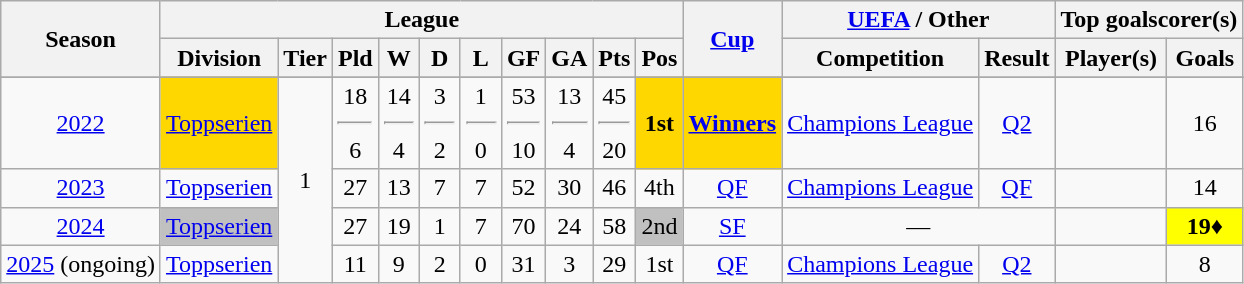<table class="wikitable sortable" style="text-align: center">
<tr>
<th rowspan="2" scope="col">Season</th>
<th colspan="10">League</th>
<th rowspan="2" scope="col"><a href='#'>Cup</a></th>
<th colspan="2" scope="col"><a href='#'>UEFA</a> / Other</th>
<th colspan="2" scope="col">Top goalscorer(s)</th>
</tr>
<tr>
<th scope="col">Division</th>
<th>Tier</th>
<th width="20" scope="col" data-sort-type="number">Pld</th>
<th width="20" scope="col" data-sort-type="number">W</th>
<th width="20" scope="col" data-sort-type="number">D</th>
<th width="20" scope="col" data-sort-type="number">L</th>
<th width="20" scope="col" data-sort-type="number">GF</th>
<th width="20" scope="col" data-sort-type="number">GA</th>
<th width="20" scope="col" data-sort-type="number">Pts</th>
<th scope="col" data-sort-type="number">Pos</th>
<th scope="col">Competition</th>
<th scope="col">Result</th>
<th scope="col">Player(s)</th>
<th scope="col" data-sort-value="number">Goals</th>
</tr>
<tr class="unsortable">
</tr>
<tr>
<td><a href='#'>2022</a></td>
<td bgcolor=gold><a href='#'>Toppserien</a></td>
<td rowspan=4>1</td>
<td>18<hr>6</td>
<td>14<hr>4</td>
<td>3<hr>2</td>
<td>1<hr>0</td>
<td>53<hr>10</td>
<td>13<hr>4</td>
<td>45<hr>20</td>
<td bgcolor=gold><strong>1st</strong></td>
<td bgcolor=gold><a href='#'><strong>Winners</strong></a></td>
<td><a href='#'>Champions League</a></td>
<td><a href='#'>Q2</a></td>
<td align=left></td>
<td>16</td>
</tr>
<tr>
<td><a href='#'>2023</a></td>
<td><a href='#'>Toppserien</a></td>
<td>27</td>
<td>13</td>
<td>7</td>
<td>7</td>
<td>52</td>
<td>30</td>
<td>46</td>
<td>4th</td>
<td><a href='#'>QF</a></td>
<td><a href='#'>Champions League</a></td>
<td><a href='#'>QF</a></td>
<td align=left></td>
<td>14</td>
</tr>
<tr>
<td><a href='#'>2024</a></td>
<td bgcolor=silver><a href='#'>Toppserien</a></td>
<td>27</td>
<td>19</td>
<td>1</td>
<td>7</td>
<td>70</td>
<td>24</td>
<td>58</td>
<td bgcolor=silver>2nd</td>
<td><a href='#'>SF</a></td>
<td colspan=2>—</td>
<td align=left></td>
<td bgcolor=yellow><strong>19</strong>♦</td>
</tr>
<tr>
<td><a href='#'>2025</a> (ongoing)</td>
<td><a href='#'>Toppserien</a></td>
<td>11</td>
<td>9</td>
<td>2</td>
<td>0</td>
<td>31</td>
<td>3</td>
<td>29</td>
<td>1st</td>
<td><a href='#'>QF</a></td>
<td><a href='#'>Champions League</a></td>
<td><a href='#'>Q2</a></td>
<td align=left></td>
<td>8</td>
</tr>
</table>
